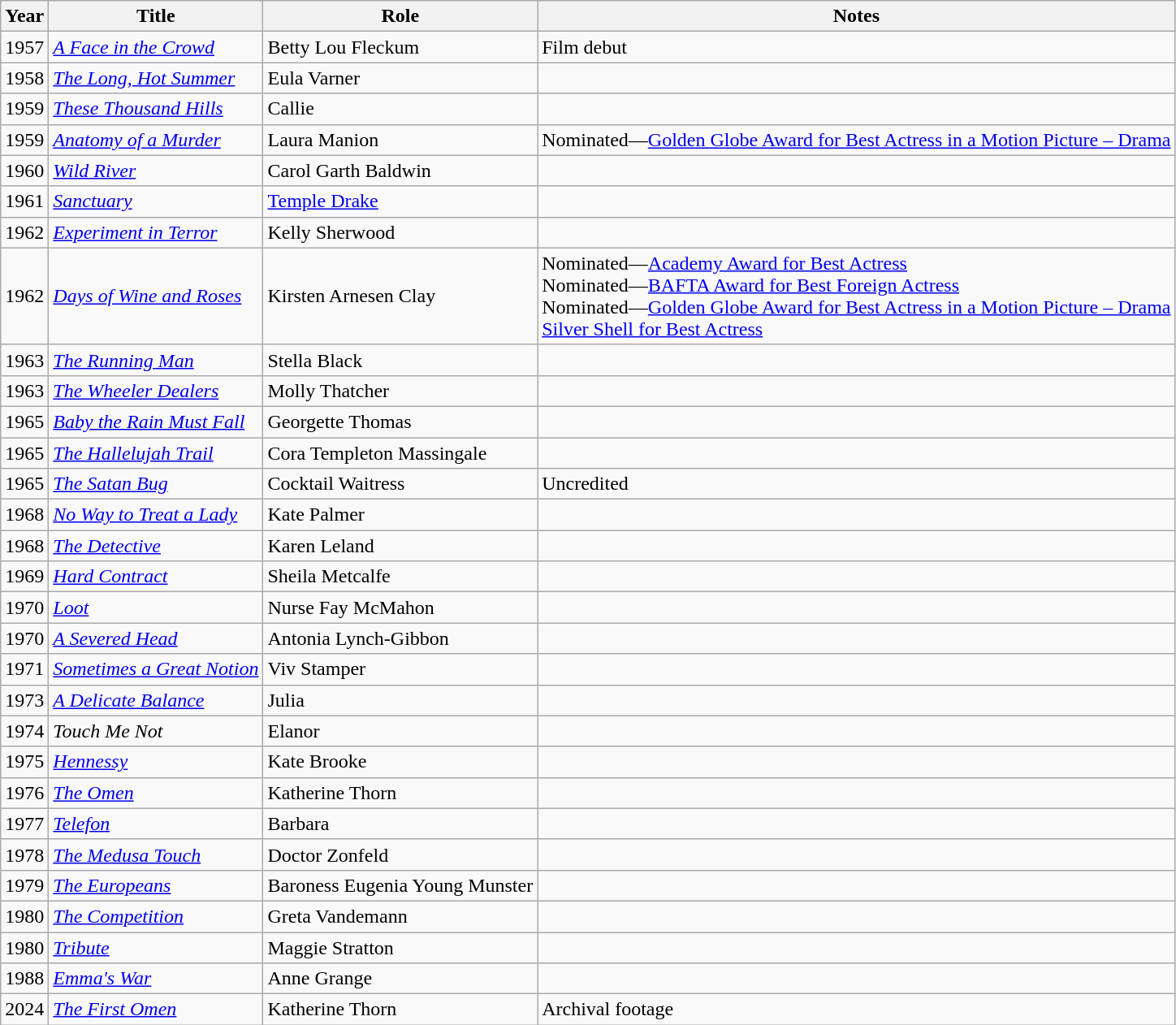<table class="wikitable sortable">
<tr>
<th>Year</th>
<th>Title</th>
<th>Role</th>
<th>Notes</th>
</tr>
<tr>
<td>1957</td>
<td><em><a href='#'>A Face in the Crowd</a></em></td>
<td>Betty Lou Fleckum</td>
<td>Film debut</td>
</tr>
<tr>
<td>1958</td>
<td><em><a href='#'>The Long, Hot Summer</a></em></td>
<td>Eula Varner</td>
<td></td>
</tr>
<tr>
<td>1959</td>
<td><em><a href='#'>These Thousand Hills</a></em></td>
<td>Callie</td>
<td></td>
</tr>
<tr>
<td>1959</td>
<td><em><a href='#'>Anatomy of a Murder</a></em></td>
<td>Laura Manion</td>
<td>Nominated—<a href='#'>Golden Globe Award for Best Actress in a Motion Picture&nbsp;– Drama</a></td>
</tr>
<tr>
<td>1960</td>
<td><em><a href='#'>Wild River</a></em></td>
<td>Carol Garth Baldwin</td>
<td></td>
</tr>
<tr>
<td>1961</td>
<td><em><a href='#'>Sanctuary</a></em></td>
<td><a href='#'>Temple Drake</a></td>
<td></td>
</tr>
<tr valign="top">
<td>1962</td>
<td><em><a href='#'>Experiment in Terror</a></em></td>
<td>Kelly Sherwood</td>
<td></td>
</tr>
<tr>
<td>1962</td>
<td><em><a href='#'>Days of Wine and Roses</a></em></td>
<td>Kirsten Arnesen Clay</td>
<td>Nominated—<a href='#'>Academy Award for Best Actress</a><br>Nominated—<a href='#'>BAFTA Award for Best Foreign Actress</a><br>Nominated—<a href='#'>Golden Globe Award for Best Actress in a Motion Picture&nbsp;– Drama</a> <br> <a href='#'>Silver Shell for Best Actress</a></td>
</tr>
<tr>
<td>1963</td>
<td><em><a href='#'>The Running Man</a></em></td>
<td>Stella Black</td>
<td></td>
</tr>
<tr>
<td>1963</td>
<td><em><a href='#'>The Wheeler Dealers</a></em></td>
<td>Molly Thatcher</td>
<td></td>
</tr>
<tr>
<td>1965</td>
<td><em><a href='#'>Baby the Rain Must Fall</a></em></td>
<td>Georgette Thomas</td>
<td></td>
</tr>
<tr>
<td>1965</td>
<td><em><a href='#'>The Hallelujah Trail</a></em></td>
<td>Cora Templeton Massingale</td>
<td></td>
</tr>
<tr>
<td>1965</td>
<td><em><a href='#'>The Satan Bug</a></em></td>
<td>Cocktail Waitress</td>
<td>Uncredited</td>
</tr>
<tr>
<td>1968</td>
<td><em><a href='#'>No Way to Treat a Lady</a></em></td>
<td>Kate Palmer</td>
<td></td>
</tr>
<tr>
<td>1968</td>
<td><em><a href='#'>The Detective</a></em></td>
<td>Karen Leland</td>
<td></td>
</tr>
<tr>
<td>1969</td>
<td><em><a href='#'>Hard Contract</a></em></td>
<td>Sheila Metcalfe</td>
<td></td>
</tr>
<tr>
<td>1970</td>
<td><em><a href='#'>Loot</a></em></td>
<td>Nurse Fay McMahon</td>
<td></td>
</tr>
<tr>
<td>1970</td>
<td><em><a href='#'>A Severed Head</a></em></td>
<td>Antonia Lynch-Gibbon</td>
<td></td>
</tr>
<tr>
<td>1971</td>
<td><em><a href='#'>Sometimes a Great Notion</a></em></td>
<td>Viv Stamper</td>
<td></td>
</tr>
<tr>
<td>1973</td>
<td><em><a href='#'>A Delicate Balance</a></em></td>
<td>Julia</td>
<td></td>
</tr>
<tr>
<td>1974</td>
<td><em>Touch Me Not</em></td>
<td>Elanor</td>
<td></td>
</tr>
<tr>
<td>1975</td>
<td><em><a href='#'>Hennessy</a></em></td>
<td>Kate Brooke</td>
<td></td>
</tr>
<tr>
<td>1976</td>
<td><em><a href='#'>The Omen</a></em></td>
<td>Katherine Thorn</td>
<td></td>
</tr>
<tr>
<td>1977</td>
<td><em><a href='#'>Telefon</a></em></td>
<td>Barbara</td>
<td></td>
</tr>
<tr>
<td>1978</td>
<td><em><a href='#'>The Medusa Touch</a></em></td>
<td>Doctor Zonfeld</td>
<td></td>
</tr>
<tr>
<td>1979</td>
<td><em><a href='#'>The Europeans</a></em></td>
<td>Baroness Eugenia Young Munster</td>
<td></td>
</tr>
<tr>
<td>1980</td>
<td><em><a href='#'>The Competition</a></em></td>
<td>Greta Vandemann</td>
<td></td>
</tr>
<tr>
<td>1980</td>
<td><em><a href='#'>Tribute</a></em></td>
<td>Maggie Stratton</td>
<td></td>
</tr>
<tr>
<td>1988</td>
<td><em><a href='#'>Emma's War</a></em></td>
<td>Anne Grange</td>
<td></td>
</tr>
<tr>
<td>2024</td>
<td><em><a href='#'>The First Omen</a></em></td>
<td>Katherine Thorn</td>
<td>Archival footage</td>
</tr>
</table>
